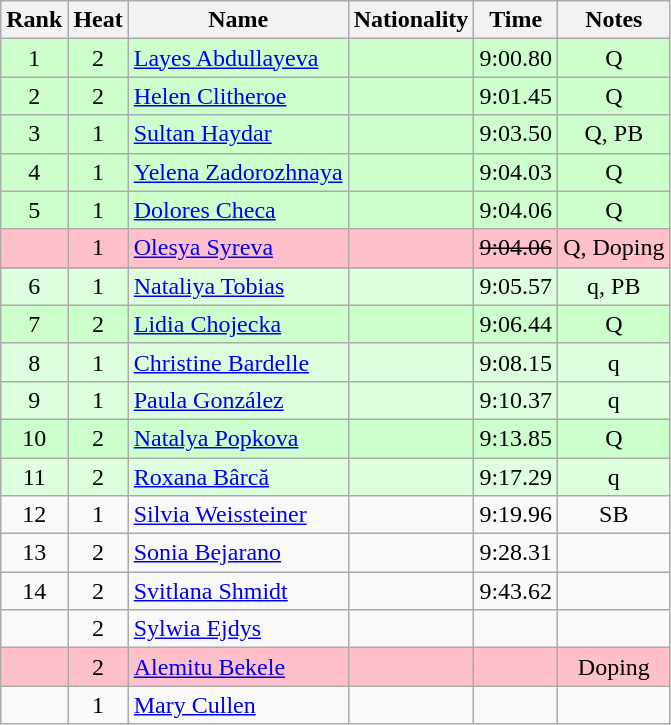<table class="wikitable sortable" style="text-align:center">
<tr>
<th>Rank</th>
<th>Heat</th>
<th>Name</th>
<th>Nationality</th>
<th>Time</th>
<th>Notes</th>
</tr>
<tr bgcolor=ccffcc>
<td>1</td>
<td>2</td>
<td align=left><a href='#'>Layes Abdullayeva</a></td>
<td align=left></td>
<td>9:00.80</td>
<td>Q</td>
</tr>
<tr bgcolor=ccffcc>
<td>2</td>
<td>2</td>
<td align=left><a href='#'>Helen Clitheroe</a></td>
<td align=left></td>
<td>9:01.45</td>
<td>Q</td>
</tr>
<tr bgcolor=ccffcc>
<td>3</td>
<td>1</td>
<td align=left><a href='#'>Sultan Haydar</a></td>
<td align=left></td>
<td>9:03.50</td>
<td>Q, PB</td>
</tr>
<tr bgcolor=ccffcc>
<td>4</td>
<td>1</td>
<td align=left><a href='#'>Yelena Zadorozhnaya</a></td>
<td align=left></td>
<td>9:04.03</td>
<td>Q</td>
</tr>
<tr bgcolor=ccffcc>
<td>5</td>
<td>1</td>
<td align=left><a href='#'>Dolores Checa</a></td>
<td align=left></td>
<td>9:04.06</td>
<td>Q</td>
</tr>
<tr bgcolor=pink>
<td></td>
<td>1</td>
<td align=left><a href='#'>Olesya Syreva</a></td>
<td align=left></td>
<td><s>9:04.06 </s></td>
<td>Q, Doping</td>
</tr>
<tr>
</tr>
<tr bgcolor=ddffdd>
<td>6</td>
<td>1</td>
<td align=left><a href='#'>Nataliya Tobias</a></td>
<td align=left></td>
<td>9:05.57</td>
<td>q, PB</td>
</tr>
<tr bgcolor=ccffcc>
<td>7</td>
<td>2</td>
<td align=left><a href='#'>Lidia Chojecka</a></td>
<td align=left></td>
<td>9:06.44</td>
<td>Q</td>
</tr>
<tr bgcolor=ddffdd>
<td>8</td>
<td>1</td>
<td align=left><a href='#'>Christine Bardelle</a></td>
<td align=left></td>
<td>9:08.15</td>
<td>q</td>
</tr>
<tr bgcolor=ddffdd>
<td>9</td>
<td>1</td>
<td align=left><a href='#'>Paula González</a></td>
<td align=left></td>
<td>9:10.37</td>
<td>q</td>
</tr>
<tr bgcolor=ccffcc>
<td>10</td>
<td>2</td>
<td align=left><a href='#'>Natalya Popkova</a></td>
<td align=left></td>
<td>9:13.85</td>
<td>Q</td>
</tr>
<tr bgcolor=ddffdd>
<td>11</td>
<td>2</td>
<td align=left><a href='#'>Roxana Bârcă</a></td>
<td align=left></td>
<td>9:17.29</td>
<td>q</td>
</tr>
<tr>
<td>12</td>
<td>1</td>
<td align=left><a href='#'>Silvia Weissteiner</a></td>
<td align=left></td>
<td>9:19.96</td>
<td>SB</td>
</tr>
<tr>
<td>13</td>
<td>2</td>
<td align=left><a href='#'>Sonia Bejarano</a></td>
<td align=left></td>
<td>9:28.31</td>
<td></td>
</tr>
<tr>
<td>14</td>
<td>2</td>
<td align=left><a href='#'>Svitlana Shmidt</a></td>
<td align=left></td>
<td>9:43.62</td>
<td></td>
</tr>
<tr>
<td></td>
<td>2</td>
<td align=left><a href='#'>Sylwia Ejdys</a></td>
<td align=left></td>
<td></td>
<td></td>
</tr>
<tr bgcolor=pink>
<td></td>
<td>2</td>
<td align=left><a href='#'>Alemitu Bekele</a></td>
<td align=left></td>
<td></td>
<td>Doping</td>
</tr>
<tr>
<td></td>
<td>1</td>
<td align=left><a href='#'>Mary Cullen</a></td>
<td align=left></td>
<td></td>
<td></td>
</tr>
</table>
